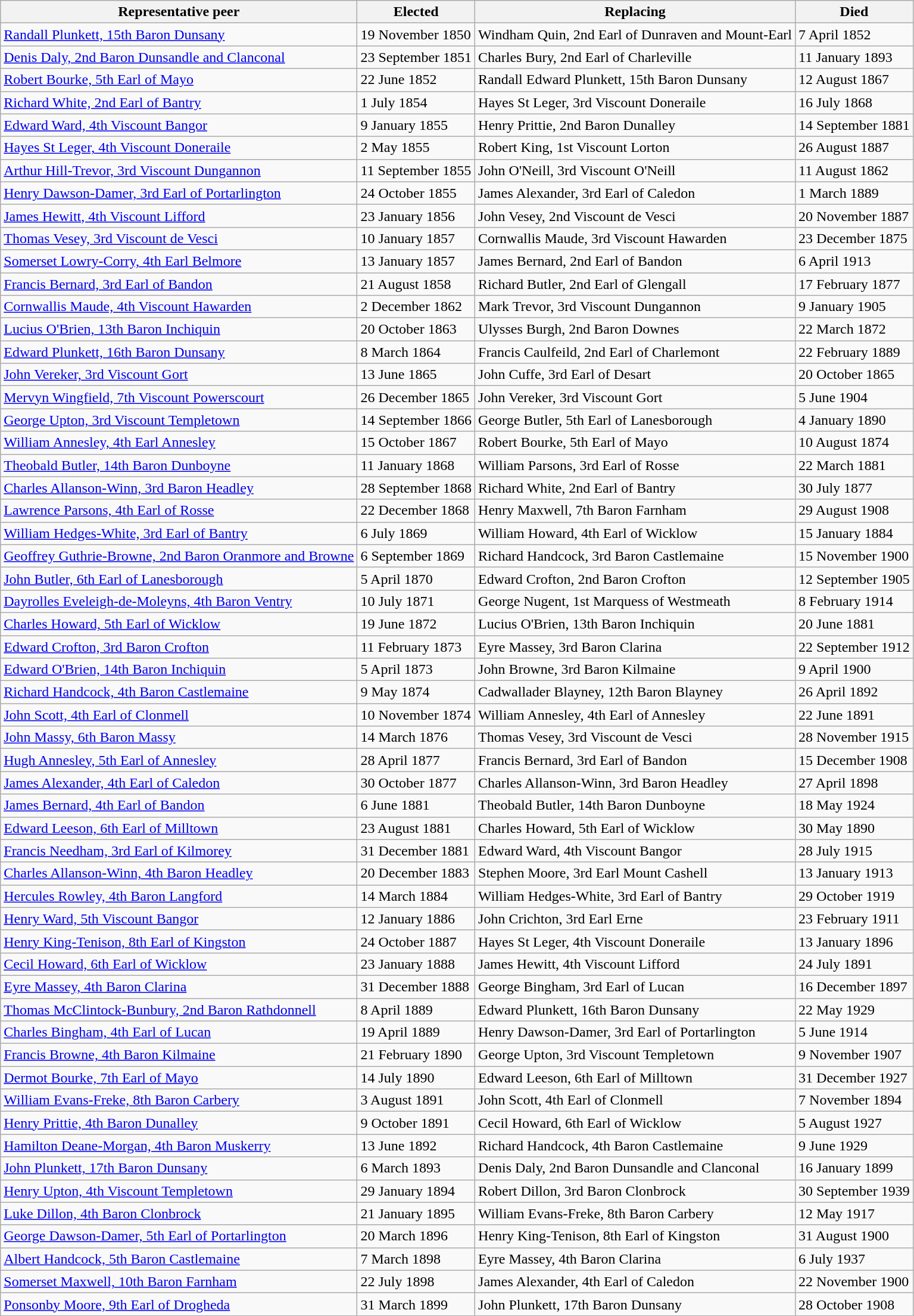<table class="sortable wikitable">
<tr>
<th>Representative peer</th>
<th>Elected</th>
<th>Replacing</th>
<th>Died</th>
</tr>
<tr>
<td><a href='#'>Randall Plunkett, 15th Baron Dunsany</a></td>
<td>19 November 1850</td>
<td>Windham Quin, 2nd Earl of Dunraven and Mount-Earl</td>
<td>7 April 1852</td>
</tr>
<tr>
<td><a href='#'>Denis Daly, 2nd Baron Dunsandle and Clanconal</a></td>
<td>23 September 1851</td>
<td>Charles Bury, 2nd Earl of Charleville</td>
<td>11 January 1893</td>
</tr>
<tr>
<td><a href='#'>Robert Bourke, 5th Earl of Mayo</a></td>
<td>22 June 1852</td>
<td>Randall Edward Plunkett, 15th Baron Dunsany</td>
<td>12 August 1867</td>
</tr>
<tr>
<td><a href='#'>Richard White, 2nd Earl of Bantry</a></td>
<td>1 July 1854</td>
<td>Hayes St Leger, 3rd Viscount Doneraile</td>
<td>16 July 1868</td>
</tr>
<tr>
<td><a href='#'>Edward Ward, 4th Viscount Bangor</a></td>
<td>9 January 1855</td>
<td>Henry Prittie, 2nd Baron Dunalley</td>
<td>14 September 1881</td>
</tr>
<tr>
<td><a href='#'>Hayes St Leger, 4th Viscount Doneraile</a></td>
<td>2 May 1855</td>
<td>Robert King, 1st Viscount Lorton</td>
<td>26 August 1887</td>
</tr>
<tr>
<td><a href='#'>Arthur Hill-Trevor, 3rd Viscount Dungannon</a></td>
<td>11 September 1855</td>
<td>John O'Neill, 3rd Viscount O'Neill</td>
<td>11 August 1862</td>
</tr>
<tr>
<td><a href='#'>Henry Dawson-Damer, 3rd Earl of Portarlington</a></td>
<td>24 October 1855</td>
<td>James Alexander, 3rd Earl of Caledon</td>
<td>1 March 1889</td>
</tr>
<tr>
<td><a href='#'>James Hewitt, 4th Viscount Lifford</a></td>
<td>23 January 1856</td>
<td>John Vesey, 2nd Viscount de Vesci</td>
<td>20 November 1887</td>
</tr>
<tr>
<td><a href='#'>Thomas Vesey, 3rd Viscount de Vesci</a></td>
<td>10 January 1857</td>
<td>Cornwallis Maude, 3rd Viscount Hawarden</td>
<td>23 December 1875</td>
</tr>
<tr>
<td><a href='#'>Somerset Lowry-Corry, 4th Earl Belmore</a></td>
<td>13 January 1857</td>
<td>James Bernard, 2nd Earl of Bandon</td>
<td>6 April 1913</td>
</tr>
<tr>
<td><a href='#'>Francis Bernard, 3rd Earl of Bandon</a></td>
<td>21 August 1858</td>
<td>Richard Butler, 2nd Earl of Glengall</td>
<td>17 February 1877</td>
</tr>
<tr>
<td><a href='#'>Cornwallis Maude, 4th Viscount Hawarden</a></td>
<td>2 December 1862</td>
<td>Mark Trevor, 3rd Viscount Dungannon</td>
<td>9 January 1905</td>
</tr>
<tr>
<td><a href='#'>Lucius O'Brien, 13th Baron Inchiquin</a></td>
<td>20 October 1863</td>
<td>Ulysses Burgh, 2nd Baron Downes</td>
<td>22 March 1872</td>
</tr>
<tr>
<td><a href='#'>Edward Plunkett, 16th Baron Dunsany</a></td>
<td>8 March 1864</td>
<td>Francis Caulfeild, 2nd Earl of Charlemont</td>
<td>22 February 1889</td>
</tr>
<tr>
<td><a href='#'>John Vereker, 3rd Viscount Gort</a></td>
<td>13 June 1865</td>
<td>John Cuffe, 3rd Earl of Desart</td>
<td>20 October 1865</td>
</tr>
<tr>
<td><a href='#'>Mervyn Wingfield, 7th Viscount Powerscourt</a></td>
<td>26 December 1865</td>
<td>John Vereker, 3rd Viscount Gort</td>
<td>5 June 1904</td>
</tr>
<tr>
<td><a href='#'>George Upton, 3rd Viscount Templetown</a></td>
<td>14 September 1866</td>
<td>George Butler, 5th Earl of Lanesborough</td>
<td>4 January 1890</td>
</tr>
<tr>
<td><a href='#'>William Annesley, 4th Earl Annesley</a></td>
<td>15 October 1867</td>
<td>Robert Bourke, 5th Earl of Mayo</td>
<td>10 August 1874</td>
</tr>
<tr>
<td><a href='#'>Theobald Butler, 14th Baron Dunboyne</a></td>
<td>11 January 1868</td>
<td>William Parsons, 3rd Earl of Rosse</td>
<td>22 March 1881</td>
</tr>
<tr>
<td><a href='#'>Charles Allanson-Winn, 3rd Baron Headley</a></td>
<td>28 September 1868</td>
<td>Richard White, 2nd Earl of Bantry</td>
<td>30 July 1877</td>
</tr>
<tr>
<td><a href='#'>Lawrence Parsons, 4th Earl of Rosse</a></td>
<td>22 December 1868</td>
<td>Henry Maxwell, 7th Baron Farnham</td>
<td>29 August 1908</td>
</tr>
<tr>
<td><a href='#'>William Hedges-White, 3rd Earl of Bantry</a></td>
<td>6 July 1869</td>
<td>William Howard, 4th Earl of Wicklow</td>
<td>15 January 1884</td>
</tr>
<tr>
<td><a href='#'>Geoffrey Guthrie-Browne, 2nd Baron Oranmore and Browne</a></td>
<td>6 September 1869</td>
<td>Richard Handcock, 3rd Baron Castlemaine</td>
<td>15 November 1900</td>
</tr>
<tr>
<td><a href='#'>John Butler, 6th Earl of Lanesborough</a></td>
<td>5 April 1870</td>
<td>Edward Crofton, 2nd Baron Crofton</td>
<td>12 September 1905</td>
</tr>
<tr>
<td><a href='#'>Dayrolles Eveleigh-de-Moleyns, 4th Baron Ventry</a></td>
<td>10 July 1871</td>
<td>George Nugent, 1st Marquess of Westmeath</td>
<td>8 February 1914</td>
</tr>
<tr>
<td><a href='#'>Charles Howard, 5th Earl of Wicklow</a></td>
<td>19 June 1872</td>
<td>Lucius O'Brien, 13th Baron Inchiquin</td>
<td>20 June 1881</td>
</tr>
<tr>
<td><a href='#'>Edward Crofton, 3rd Baron Crofton</a></td>
<td>11 February 1873</td>
<td>Eyre Massey, 3rd Baron Clarina</td>
<td>22 September 1912</td>
</tr>
<tr>
<td><a href='#'>Edward O'Brien, 14th Baron Inchiquin</a></td>
<td>5 April 1873</td>
<td>John Browne, 3rd Baron Kilmaine</td>
<td>9 April 1900</td>
</tr>
<tr>
<td><a href='#'>Richard Handcock, 4th Baron Castlemaine</a></td>
<td>9 May 1874</td>
<td>Cadwallader Blayney, 12th Baron Blayney</td>
<td>26 April 1892</td>
</tr>
<tr>
<td><a href='#'>John Scott, 4th Earl of Clonmell</a></td>
<td>10 November 1874</td>
<td>William Annesley, 4th Earl of Annesley</td>
<td>22 June 1891</td>
</tr>
<tr>
<td><a href='#'>John Massy, 6th Baron Massy</a></td>
<td>14 March 1876</td>
<td>Thomas Vesey, 3rd Viscount de Vesci</td>
<td>28 November 1915</td>
</tr>
<tr>
<td><a href='#'>Hugh Annesley, 5th Earl of Annesley</a></td>
<td>28 April 1877</td>
<td>Francis Bernard, 3rd Earl of Bandon</td>
<td>15 December 1908</td>
</tr>
<tr>
<td><a href='#'>James Alexander, 4th Earl of Caledon</a></td>
<td>30 October 1877</td>
<td>Charles Allanson-Winn, 3rd Baron Headley</td>
<td>27 April 1898</td>
</tr>
<tr>
<td><a href='#'>James Bernard, 4th Earl of Bandon</a></td>
<td>6 June 1881</td>
<td>Theobald Butler, 14th Baron Dunboyne</td>
<td>18 May 1924</td>
</tr>
<tr>
<td><a href='#'>Edward Leeson, 6th Earl of Milltown</a></td>
<td>23 August 1881</td>
<td>Charles Howard, 5th Earl of Wicklow</td>
<td>30 May 1890</td>
</tr>
<tr>
<td><a href='#'>Francis Needham, 3rd Earl of Kilmorey</a></td>
<td>31 December 1881</td>
<td>Edward Ward, 4th Viscount Bangor</td>
<td>28 July 1915</td>
</tr>
<tr>
<td><a href='#'>Charles Allanson-Winn, 4th Baron Headley</a></td>
<td>20 December 1883</td>
<td>Stephen Moore, 3rd Earl Mount Cashell</td>
<td>13 January 1913</td>
</tr>
<tr>
<td><a href='#'>Hercules Rowley, 4th Baron Langford</a></td>
<td>14 March 1884</td>
<td>William Hedges-White, 3rd Earl of Bantry</td>
<td>29 October 1919</td>
</tr>
<tr>
<td><a href='#'>Henry Ward, 5th Viscount Bangor</a></td>
<td>12 January 1886</td>
<td>John Crichton, 3rd Earl Erne</td>
<td>23 February 1911</td>
</tr>
<tr>
<td><a href='#'>Henry King-Tenison, 8th Earl of Kingston</a></td>
<td>24 October 1887</td>
<td>Hayes St Leger, 4th Viscount Doneraile</td>
<td>13 January 1896</td>
</tr>
<tr>
<td><a href='#'>Cecil Howard, 6th Earl of Wicklow</a></td>
<td>23 January 1888</td>
<td>James Hewitt, 4th Viscount Lifford</td>
<td>24 July 1891</td>
</tr>
<tr>
<td><a href='#'>Eyre Massey, 4th Baron Clarina</a></td>
<td>31 December 1888</td>
<td>George Bingham, 3rd Earl of Lucan</td>
<td>16 December 1897</td>
</tr>
<tr>
<td><a href='#'>Thomas McClintock-Bunbury, 2nd Baron Rathdonnell</a></td>
<td>8 April 1889</td>
<td>Edward Plunkett, 16th Baron Dunsany</td>
<td>22 May 1929</td>
</tr>
<tr>
<td><a href='#'>Charles Bingham, 4th Earl of Lucan</a></td>
<td>19 April 1889</td>
<td>Henry Dawson-Damer, 3rd Earl of Portarlington</td>
<td>5 June 1914</td>
</tr>
<tr>
<td><a href='#'>Francis Browne, 4th Baron Kilmaine</a></td>
<td>21 February 1890</td>
<td>George Upton, 3rd Viscount Templetown</td>
<td>9 November 1907</td>
</tr>
<tr>
<td><a href='#'>Dermot Bourke, 7th Earl of Mayo</a></td>
<td>14 July 1890</td>
<td>Edward Leeson, 6th Earl of Milltown</td>
<td>31 December 1927</td>
</tr>
<tr>
<td><a href='#'>William Evans-Freke, 8th Baron Carbery</a></td>
<td>3 August 1891</td>
<td>John Scott, 4th Earl of Clonmell</td>
<td>7 November 1894</td>
</tr>
<tr>
<td><a href='#'>Henry Prittie, 4th Baron Dunalley</a></td>
<td>9 October 1891</td>
<td>Cecil Howard, 6th Earl of Wicklow</td>
<td>5 August 1927</td>
</tr>
<tr>
<td><a href='#'>Hamilton Deane-Morgan, 4th Baron Muskerry</a></td>
<td>13 June 1892</td>
<td>Richard Handcock, 4th Baron Castlemaine</td>
<td>9 June 1929</td>
</tr>
<tr>
<td><a href='#'>John Plunkett, 17th Baron Dunsany</a></td>
<td>6 March 1893</td>
<td>Denis Daly, 2nd Baron Dunsandle and Clanconal</td>
<td>16 January 1899</td>
</tr>
<tr>
<td><a href='#'>Henry Upton, 4th Viscount Templetown</a></td>
<td>29 January 1894</td>
<td>Robert Dillon, 3rd Baron Clonbrock</td>
<td>30 September 1939</td>
</tr>
<tr>
<td><a href='#'>Luke Dillon, 4th Baron Clonbrock</a></td>
<td>21 January 1895</td>
<td>William Evans-Freke, 8th Baron Carbery</td>
<td>12 May 1917</td>
</tr>
<tr>
<td><a href='#'>George Dawson-Damer, 5th Earl of Portarlington</a></td>
<td>20 March 1896</td>
<td>Henry King-Tenison, 8th Earl of Kingston</td>
<td>31 August 1900</td>
</tr>
<tr>
<td><a href='#'>Albert Handcock, 5th Baron Castlemaine</a></td>
<td>7 March 1898</td>
<td>Eyre Massey, 4th Baron Clarina</td>
<td>6 July 1937</td>
</tr>
<tr>
<td><a href='#'>Somerset Maxwell, 10th Baron Farnham</a></td>
<td>22 July 1898</td>
<td>James Alexander, 4th Earl of Caledon</td>
<td>22 November 1900</td>
</tr>
<tr>
<td><a href='#'>Ponsonby Moore, 9th Earl of Drogheda</a></td>
<td>31 March 1899</td>
<td>John Plunkett, 17th Baron Dunsany</td>
<td>28 October 1908</td>
</tr>
<tr>
</tr>
</table>
